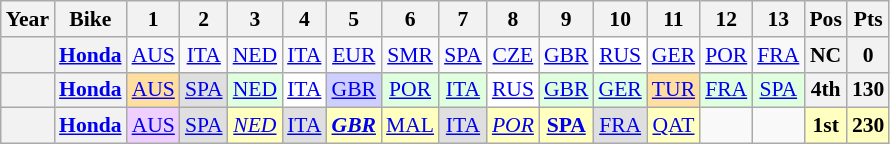<table class="wikitable" style="text-align:center; font-size:90%;">
<tr>
<th>Year</th>
<th>Bike</th>
<th>1</th>
<th>2</th>
<th>3</th>
<th>4</th>
<th>5</th>
<th>6</th>
<th>7</th>
<th>8</th>
<th>9</th>
<th>10</th>
<th>11</th>
<th>12</th>
<th>13</th>
<th>Pos</th>
<th>Pts</th>
</tr>
<tr>
<th></th>
<th><a href='#'>Honda</a></th>
<td><a href='#'>AUS</a></td>
<td><a href='#'>ITA</a></td>
<td><a href='#'>NED</a></td>
<td><a href='#'>ITA</a></td>
<td><a href='#'>EUR</a></td>
<td><a href='#'>SMR</a></td>
<td><a href='#'>SPA</a></td>
<td><a href='#'>CZE</a></td>
<td><a href='#'>GBR</a></td>
<td style="background:#FFFFFF;"><a href='#'>RUS</a><br></td>
<td><a href='#'>GER</a></td>
<td><a href='#'>POR</a></td>
<td><a href='#'>FRA</a></td>
<th>NC</th>
<th>0</th>
</tr>
<tr>
<th></th>
<th><a href='#'>Honda</a></th>
<td style="background:#FFDF9F;"><a href='#'>AUS</a><br></td>
<td style="background:#DFDFDF;"><a href='#'>SPA</a><br></td>
<td style="background:#DFFFDF;"><a href='#'>NED</a><br></td>
<td style="background:#FFFFFF;"><a href='#'>ITA</a><br></td>
<td style="background:#CFCFFF;"><a href='#'>GBR</a><br></td>
<td style="background:#DFFFDF;"><a href='#'>POR</a><br></td>
<td style="background:#DFFFDF;"><a href='#'>ITA</a><br></td>
<td style="background:#FFFFFF;"><a href='#'>RUS</a><br></td>
<td style="background:#DFFFDF;"><a href='#'>GBR</a><br></td>
<td style="background:#DFFFDF;"><a href='#'>GER</a><br></td>
<td style="background:#FFDF9F;"><a href='#'>TUR</a><br></td>
<td style="background:#DFFFDF;"><a href='#'>FRA</a><br></td>
<td style="background:#DFFFDF;"><a href='#'>SPA</a><br></td>
<th>4th</th>
<th>130</th>
</tr>
<tr>
<th></th>
<th><a href='#'>Honda</a></th>
<td style="background:#EFCFFF;"><a href='#'>AUS</a><br></td>
<td style="background:#DFDFDF;"><a href='#'>SPA</a><br></td>
<td style="background:#FFFFBF;"><em><a href='#'>NED</a></em><br></td>
<td style="background:#DFDFDF;"><a href='#'>ITA</a><br></td>
<td style="background:#FFFFBF;"><strong><em><a href='#'>GBR</a></em></strong><br></td>
<td style="background:#FFFFBF;"><a href='#'>MAL</a><br></td>
<td style="background:#DFDFDF;"><a href='#'>ITA</a><br></td>
<td style="background:#FFFFBF;"><em><a href='#'>POR</a></em><br></td>
<td style="background:#FFFFBF;"><strong><a href='#'>SPA</a></strong><br></td>
<td style="background:#DFDFDF;"><a href='#'>FRA</a><br></td>
<td style="background:#FFFFBF;"><a href='#'>QAT</a><br></td>
<td></td>
<td></td>
<th style="background:#FFFFBF;">1st</th>
<th style="background:#FFFFBF;">230</th>
</tr>
</table>
